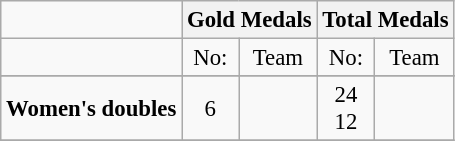<table class="wikitable" style="text-align: center; font-size:95%;">
<tr>
<td></td>
<th colspan=2>Gold Medals</th>
<th colspan=2>Total Medals</th>
</tr>
<tr>
<td></td>
<td>No:</td>
<td>Team</td>
<td>No:</td>
<td>Team</td>
</tr>
<tr>
</tr>
<tr>
<td><strong>Women's doubles</strong></td>
<td>6</td>
<td align="left"> <br> </td>
<td>24 <br> 12</td>
<td align="left"> <br> </td>
</tr>
<tr>
</tr>
</table>
